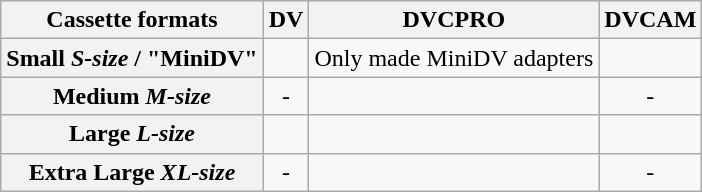<table class="wikitable">
<tr>
<th>Cassette formats</th>
<th>DV</th>
<th>DVCPRO</th>
<th>DVCAM</th>
</tr>
<tr>
<th>Small <em>S-size</em> / "MiniDV"</th>
<td></td>
<td>Only made MiniDV adapters</td>
<td></td>
</tr>
<tr>
<th>Medium <em>M-size</em></th>
<td align="center">-</td>
<td></td>
<td align="center">-</td>
</tr>
<tr>
<th>Large <em>L-size</em></th>
<td></td>
<td></td>
<td></td>
</tr>
<tr>
<th>Extra Large <em>XL-size</em></th>
<td align="center">-</td>
<td></td>
<td align="center">-</td>
</tr>
</table>
